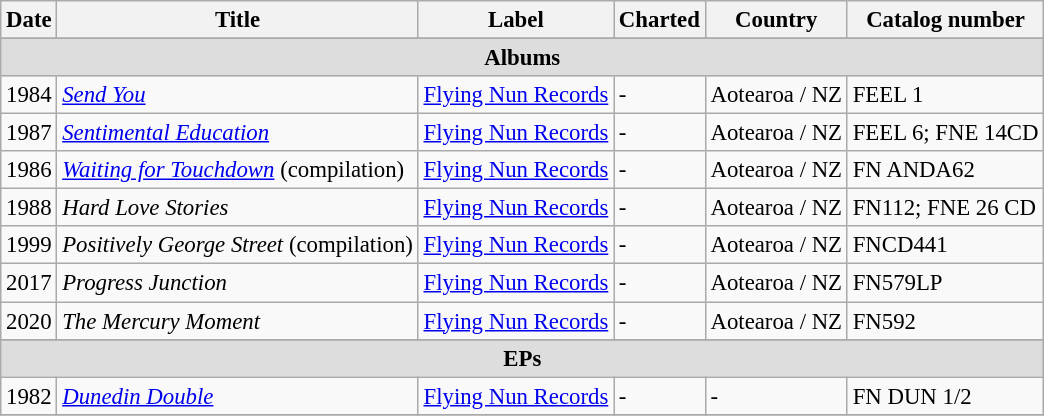<table class="wikitable" style="font-size: 95%;">
<tr>
<th>Date</th>
<th>Title</th>
<th>Label</th>
<th>Charted</th>
<th>Country</th>
<th>Catalog number</th>
</tr>
<tr>
</tr>
<tr bgcolor="#DDDDDD">
<td colspan=7 align=center><strong>Albums</strong></td>
</tr>
<tr>
<td align="left" valign="center">1984</td>
<td align="left" valign="center"><em><a href='#'>Send You</a></em></td>
<td align="left" valign="center"><a href='#'>Flying Nun Records</a></td>
<td align="left" valign="center">-</td>
<td align="left" valign="center">Aotearoa / NZ</td>
<td align="left" valign="center">FEEL 1</td>
</tr>
<tr>
<td align="left" valign="center">1987</td>
<td align="left" valign="center"><em><a href='#'>Sentimental Education</a></em></td>
<td align="left" valign="center"><a href='#'>Flying Nun Records</a></td>
<td align="left" valign="center">-</td>
<td align="left" valign="center">Aotearoa / NZ</td>
<td align="left" valign="center">FEEL 6; FNE 14CD</td>
</tr>
<tr>
<td align="left" valign="center">1986</td>
<td align="left" valign="center"><em><a href='#'>Waiting for Touchdown</a></em> (compilation)</td>
<td align="left" valign="center"><a href='#'>Flying Nun Records</a></td>
<td align="left" valign="center">-</td>
<td align="left" valign="center">Aotearoa / NZ</td>
<td align="left" valign="center">FN ANDA62</td>
</tr>
<tr>
<td align="left" valign="center">1988</td>
<td align="left" valign="center"><em>Hard Love Stories</em></td>
<td align="left" valign="center"><a href='#'>Flying Nun Records</a></td>
<td align="left" valign="center">-</td>
<td align="left" valign="center">Aotearoa / NZ</td>
<td align="left" valign="center">FN112; FNE 26 CD</td>
</tr>
<tr>
<td align="left" valign="center">1999</td>
<td align="left" valign="center"><em>Positively George Street</em> (compilation)</td>
<td align="left" valign="center"><a href='#'>Flying Nun Records</a></td>
<td align="left" valign="center">-</td>
<td align="left" valign="center">Aotearoa / NZ</td>
<td align="left" valign="center">FNCD441</td>
</tr>
<tr>
<td align="left" valign="center">2017</td>
<td align="left" valign="center"><em>Progress Junction</em></td>
<td align="left" valign="center"><a href='#'>Flying Nun Records</a></td>
<td align="left" valign="center">-</td>
<td align="left" valign="center">Aotearoa / NZ</td>
<td align="left" valign="center">FN579LP</td>
</tr>
<tr>
<td>2020</td>
<td><em>The Mercury Moment</em></td>
<td><a href='#'>Flying Nun Records</a></td>
<td>-</td>
<td>Aotearoa / NZ</td>
<td>FN592</td>
</tr>
<tr>
</tr>
<tr bgcolor="#DDDDDD">
<td colspan=7 align=center><strong>EPs</strong></td>
</tr>
<tr>
<td align="left" valign="center">1982</td>
<td align="left" valign="center"><em><a href='#'>Dunedin Double</a></em></td>
<td align="left" valign="center"><a href='#'>Flying Nun Records</a></td>
<td align="left" valign="center">-</td>
<td align="left" valign="center">-</td>
<td align="left" valign="center">FN DUN 1/2</td>
</tr>
<tr>
</tr>
</table>
